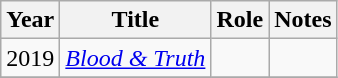<table class="wikitable">
<tr>
<th>Year</th>
<th>Title</th>
<th>Role</th>
<th>Notes</th>
</tr>
<tr>
<td>2019</td>
<td><em><a href='#'>Blood & Truth</a></em></td>
<td></td>
<td></td>
</tr>
<tr>
</tr>
</table>
